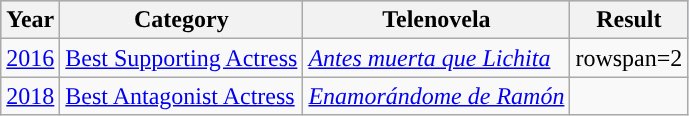<table class="wikitable">
<tr style="background:#b0c4de;">
<th>Year</th>
<th>Category</th>
<th>Telenovela</th>
<th>Result</th>
</tr>
<tr>
<td><a href='#'>2016</a></td>
<td><a href='#'>Best Supporting Actress</a></td>
<td><em><a href='#'>Antes muerta que Lichita</a></em></td>
<td>rowspan=2 </td>
</tr>
<tr>
<td><a href='#'>2018</a></td>
<td><a href='#'>Best Antagonist Actress</a></td>
<td><em><a href='#'>Enamorándome de Ramón</a></em></td>
</tr>
</table>
